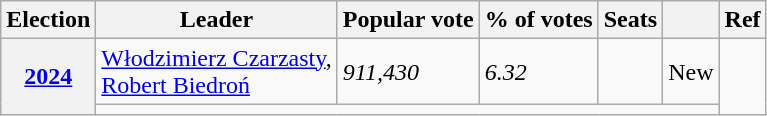<table class="wikitable col3right col4right">
<tr>
<th>Election</th>
<th>Leader</th>
<th>Popular vote</th>
<th>% of votes</th>
<th>Seats</th>
<th></th>
<th>Ref</th>
</tr>
<tr>
<th rowspan="2"><a href='#'>2024</a></th>
<td><a href='#'>Włodzimierz Czarzasty</a>,<br><a href='#'>Robert Biedroń</a></td>
<td><em>911,430<br></em></td>
<td><em>6.32</em></td>
<td></td>
<td>New</td>
<td rowspan="2"></td>
</tr>
<tr>
<td colspan="5"></td>
</tr>
</table>
